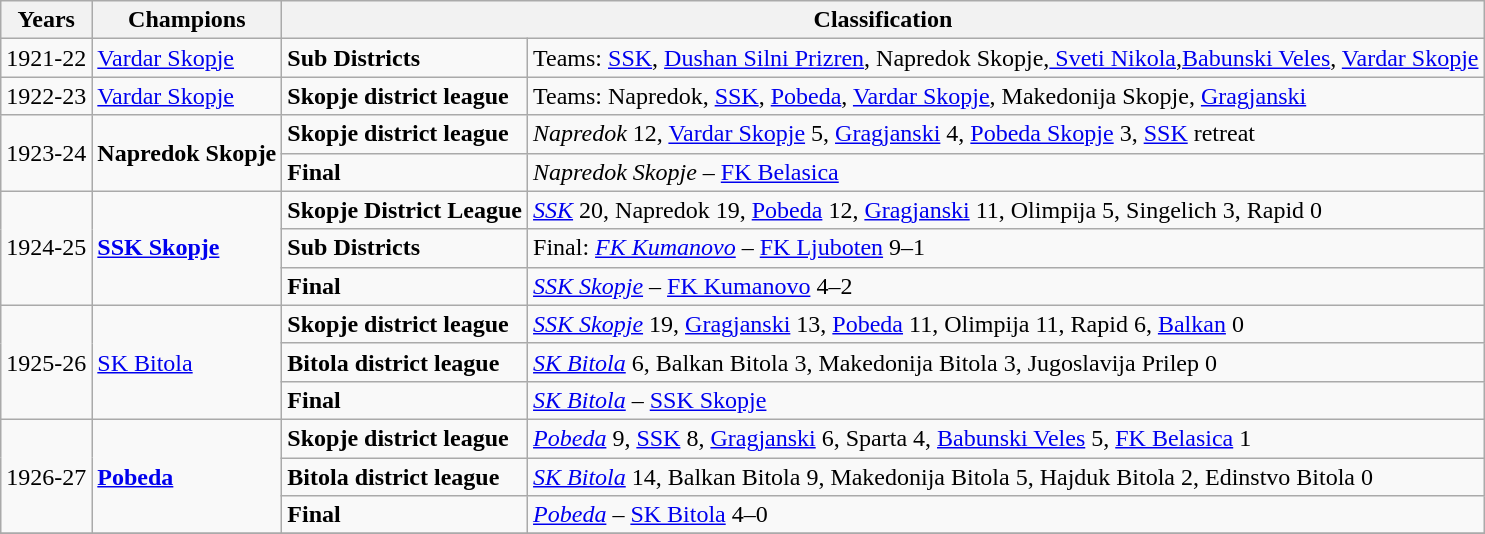<table class="wikitable">
<tr>
<th>Years</th>
<th>Champions</th>
<th colspan=2 align="left">Classification</th>
</tr>
<tr>
<td>1921-22</td>
<td><a href='#'>Vardar Skopje</a></td>
<td><strong>Sub Districts</strong></td>
<td colspan=2 align="left">Teams: <a href='#'>SSK</a>, <a href='#'>Dushan Silni Prizren</a>, Napredok Skopje,<a href='#'> Sveti Nikola</a>,<a href='#'>Babunski Veles</a>, <a href='#'>Vardar Skopje</a></td>
</tr>
<tr>
<td>1922-23</td>
<td><a href='#'>Vardar Skopje</a></td>
<td><strong>Skopje district league</strong></td>
<td>Teams: Napredok, <a href='#'>SSK</a>, <a href='#'>Pobeda</a>, <a href='#'>Vardar Skopje</a>, Makedonija Skopje, <a href='#'>Gragjanski</a></td>
</tr>
<tr>
<td rowspan=2 align="left">1923-24</td>
<td rowspan=2 align="left"><strong>Napredok Skopje</strong></td>
<td><strong> Skopje district league</strong></td>
<td><em>Napredok</em> 12, <a href='#'>Vardar Skopje</a> 5, <a href='#'>Gragjanski</a> 4, <a href='#'>Pobeda Skopje</a> 3, <a href='#'>SSK</a> retreat</td>
</tr>
<tr>
<td><strong>Final</strong></td>
<td><em>Napredok Skopje</em> – <a href='#'>FK Belasica</a> </td>
</tr>
<tr>
<td rowspan=3 align="left">1924-25</td>
<td rowspan=3 align="left"><strong><a href='#'>SSK Skopje</a></strong></td>
<td><strong> Skopje District League</strong></td>
<td><em><a href='#'>SSK</a></em> 20, Napredok 19, <a href='#'>Pobeda</a> 12, <a href='#'>Gragjanski</a> 11, Olimpija 5, Singelich 3, Rapid 0</td>
</tr>
<tr>
<td><strong>Sub Districts</strong></td>
<td>Final: <em><a href='#'>FK Kumanovo</a></em> – <a href='#'>FK Ljuboten</a> 9–1</td>
</tr>
<tr>
<td><strong>Final</strong></td>
<td><em><a href='#'>SSK Skopje</a></em> – <a href='#'>FK Kumanovo</a> 4–2</td>
</tr>
<tr>
<td rowspan=3 align="left">1925-26</td>
<td rowspan=3 align="left"><a href='#'>SK Bitola</a></td>
<td><strong> Skopje district league</strong></td>
<td><em><a href='#'>SSK Skopje</a></em> 19, <a href='#'>Gragjanski</a> 13, <a href='#'>Pobeda</a> 11, Olimpija 11, Rapid 6, <a href='#'>Balkan</a> 0</td>
</tr>
<tr>
<td><strong>Bitola district league</strong></td>
<td><em><a href='#'>SK Bitola</a></em> 6, Balkan Bitola 3, Makedonija Bitola 3, Jugoslavija Prilep 0</td>
</tr>
<tr>
<td><strong>Final</strong></td>
<td><em><a href='#'>SK Bitola</a></em> – <a href='#'>SSK Skopje</a> </td>
</tr>
<tr>
<td rowspan=3 align="left">1926-27</td>
<td rowspan=3 align="left"><strong><a href='#'>Pobeda</a></strong></td>
<td><strong>Skopje district league</strong></td>
<td><em><a href='#'>Pobeda</a></em> 9, <a href='#'>SSK</a> 8, <a href='#'>Gragjanski</a> 6, Sparta 4, <a href='#'>Babunski Veles</a>	5, <a href='#'>FK Belasica</a> 1</td>
</tr>
<tr>
<td><strong>Bitola district league</strong></td>
<td><em><a href='#'>SK Bitola</a></em> 14, Balkan Bitola 9, Makedonija Bitola 5, Hajduk Bitola 2, Edinstvo Bitola 0</td>
</tr>
<tr>
<td><strong>Final</strong></td>
<td><em><a href='#'>Pobeda</a></em> – <a href='#'>SK Bitola</a> 4–0</td>
</tr>
<tr>
</tr>
</table>
